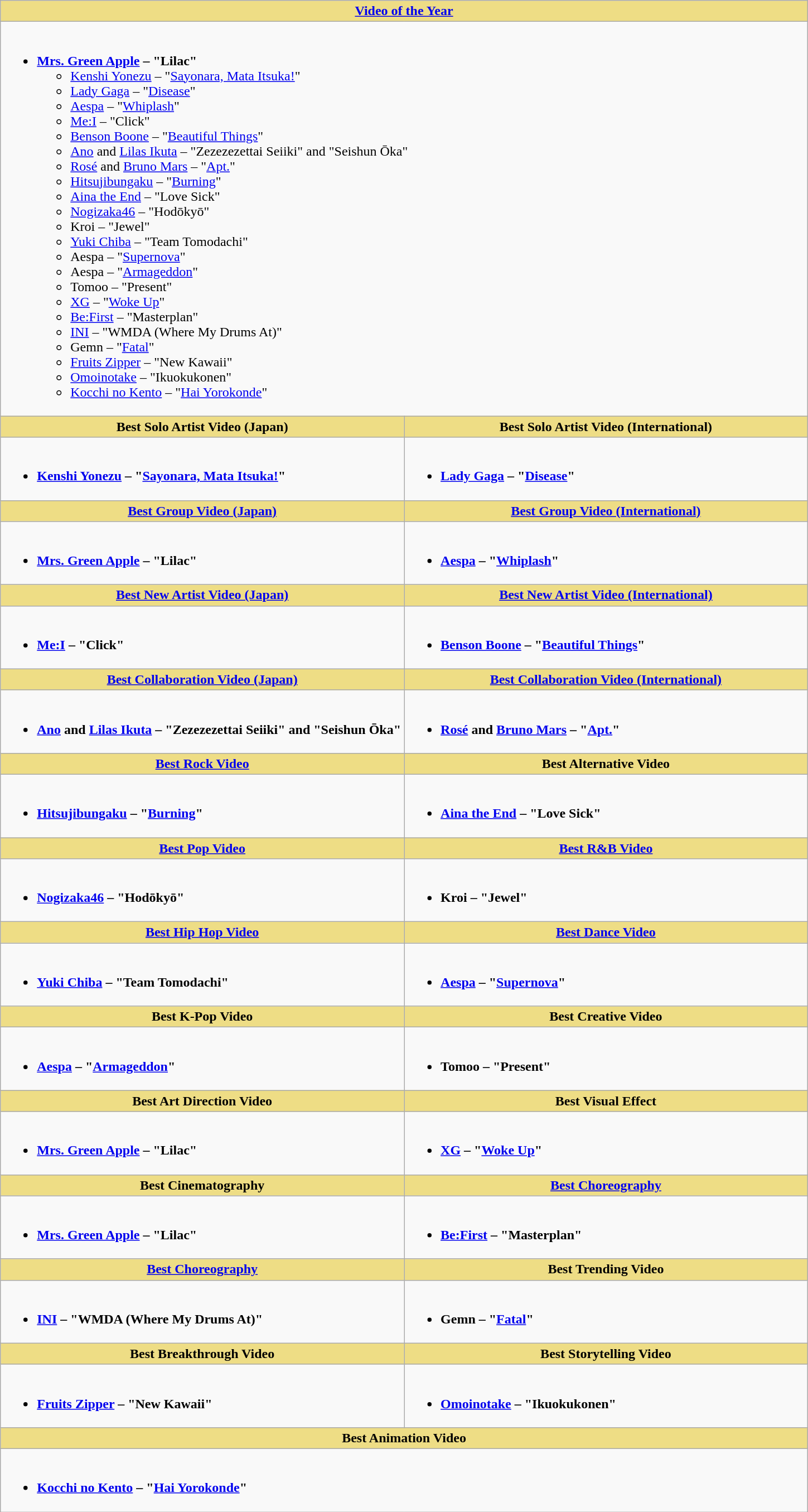<table class="wikitable">
<tr>
<th scope="col" style="background:#EEDD85; width:100%" colspan="2"><a href='#'>Video of the Year</a></th>
</tr>
<tr>
<td style="vertical-align:top" colspan="2"><br><ul><li><strong><a href='#'>Mrs. Green Apple</a> – "Lilac"</strong><ul><li><a href='#'>Kenshi Yonezu</a> – "<a href='#'>Sayonara, Mata Itsuka!</a>"</li><li><a href='#'>Lady Gaga</a> – "<a href='#'>Disease</a>"</li><li><a href='#'>Aespa</a> – "<a href='#'>Whiplash</a>"</li><li><a href='#'>Me:I</a> – "Click"</li><li><a href='#'>Benson Boone</a> – "<a href='#'>Beautiful Things</a>"</li><li><a href='#'>Ano</a> and <a href='#'>Lilas Ikuta</a> – "Zezezezettai Seiiki" and "Seishun Ōka"</li><li><a href='#'>Rosé</a> and <a href='#'>Bruno Mars</a> – "<a href='#'>Apt.</a>"</li><li><a href='#'>Hitsujibungaku</a> – "<a href='#'>Burning</a>"</li><li><a href='#'>Aina the End</a> – "Love Sick"</li><li><a href='#'>Nogizaka46</a> – "Hodōkyō"</li><li>Kroi – "Jewel"</li><li><a href='#'>Yuki Chiba</a> – "Team Tomodachi"</li><li>Aespa – "<a href='#'>Supernova</a>"</li><li>Aespa – "<a href='#'>Armageddon</a>"</li><li>Tomoo – "Present"</li><li><a href='#'>XG</a> – "<a href='#'>Woke Up</a>"</li><li><a href='#'>Be:First</a> – "Masterplan"</li><li><a href='#'>INI</a> – "WMDA (Where My Drums At)"</li><li>Gemn – "<a href='#'>Fatal</a>"</li><li><a href='#'>Fruits Zipper</a> – "New Kawaii"</li><li><a href='#'>Omoinotake</a> – "Ikuokukonen"</li><li><a href='#'>Kocchi no Kento</a> – "<a href='#'>Hai Yorokonde</a>"</li></ul></li></ul></td>
</tr>
<tr>
<th scope="col" style="background:#EEDD85; width:50%">Best Solo Artist Video (Japan)</th>
<th scope="col" style="background:#EEDD85; width:50%">Best Solo Artist Video (International)</th>
</tr>
<tr>
<td style="vertical-align:top"><br><ul><li><strong><a href='#'>Kenshi Yonezu</a> – "<a href='#'>Sayonara, Mata Itsuka!</a>"</strong></li></ul></td>
<td style="vertical-align:top"><br><ul><li><strong><a href='#'>Lady Gaga</a> – "<a href='#'>Disease</a>"</strong></li></ul></td>
</tr>
<tr>
<th scope="col" style="background:#EEDD85; width:50%"><a href='#'>Best Group Video (Japan)</a></th>
<th scope="col" style="background:#EEDD85; width:50%"><a href='#'>Best Group Video (International)</a></th>
</tr>
<tr>
<td style="vertical-align:top"><br><ul><li><strong><a href='#'>Mrs. Green Apple</a> – "Lilac"</strong></li></ul></td>
<td style="vertical-align:top"><br><ul><li><strong><a href='#'>Aespa</a> – "<a href='#'>Whiplash</a>"</strong></li></ul></td>
</tr>
<tr>
<th scope="col" style="background:#EEDD85; width:50%"><a href='#'>Best New Artist Video (Japan)</a></th>
<th scope="col" style="background:#EEDD85; width:50%"><a href='#'>Best New Artist Video (International)</a></th>
</tr>
<tr>
<td style="vertical-align:top"><br><ul><li><strong><a href='#'>Me:I</a> – "Click"</strong></li></ul></td>
<td style="vertical-align:top"><br><ul><li><strong><a href='#'>Benson Boone</a> – "<a href='#'>Beautiful Things</a>"</strong></li></ul></td>
</tr>
<tr>
<th scope="col" style="background:#EEDD85; width:50%"><a href='#'>Best Collaboration Video (Japan)</a></th>
<th scope="col" style="background:#EEDD85; width:50%"><a href='#'>Best Collaboration Video (International)</a></th>
</tr>
<tr>
<td style="vertical-align:top"><br><ul><li><strong><a href='#'>Ano</a> and <a href='#'>Lilas Ikuta</a> – "Zezezezettai Seiiki" and "Seishun Ōka"</strong></li></ul></td>
<td style="vertical-align:top"><br><ul><li><strong><a href='#'>Rosé</a> and <a href='#'>Bruno Mars</a> – "<a href='#'>Apt.</a>"</strong></li></ul></td>
</tr>
<tr>
<th scope="col" style="background:#EEDD85; width:50%"><a href='#'>Best Rock Video</a></th>
<th scope="col" style="background:#EEDD85; width:50%">Best Alternative Video</th>
</tr>
<tr>
<td style="vertical-align:top"><br><ul><li><strong><a href='#'>Hitsujibungaku</a> – "<a href='#'>Burning</a>"</strong></li></ul></td>
<td style="vertical-align:top"><br><ul><li><strong><a href='#'>Aina the End</a> – "Love Sick"</strong></li></ul></td>
</tr>
<tr>
<th scope="col" style="background:#EEDD85; width:50%"><a href='#'>Best Pop Video</a></th>
<th scope="col" style="background:#EEDD85; width:50%"><a href='#'>Best R&B Video</a></th>
</tr>
<tr>
<td style="vertical-align:top"><br><ul><li><strong><a href='#'>Nogizaka46</a> – "Hodōkyō"</strong></li></ul></td>
<td style="vertical-align:top"><br><ul><li><strong>Kroi – "Jewel"</strong></li></ul></td>
</tr>
<tr>
<th scope="col" style="background:#EEDD85; width:50%"><a href='#'>Best Hip Hop Video</a></th>
<th scope="col" style="background:#EEDD85; width:50%"><a href='#'>Best Dance Video</a></th>
</tr>
<tr>
<td style="vertical-align:top"><br><ul><li><strong><a href='#'>Yuki Chiba</a> – "Team Tomodachi"</strong></li></ul></td>
<td style="vertical-align:top"><br><ul><li><strong><a href='#'>Aespa</a> – "<a href='#'>Supernova</a>"</strong></li></ul></td>
</tr>
<tr>
<th scope="col" style="background:#EEDD85; width:50%">Best K-Pop Video</th>
<th scope="col" style="background:#EEDD85; width:50%">Best Creative Video</th>
</tr>
<tr>
<td style="vertical-align:top"><br><ul><li><strong><a href='#'>Aespa</a> – "<a href='#'>Armageddon</a>"</strong></li></ul></td>
<td style="vertical-align:top"><br><ul><li><strong>Tomoo – "Present"</strong></li></ul></td>
</tr>
<tr>
<th scope="col" style="background:#EEDD85; width:50%">Best Art Direction Video</th>
<th scope="col" style="background:#EEDD85; width:50%">Best Visual Effect</th>
</tr>
<tr>
<td style="vertical-align:top"><br><ul><li><strong><a href='#'>Mrs. Green Apple</a> – "Lilac"</strong></li></ul></td>
<td style="vertical-align:top"><br><ul><li><strong><a href='#'>XG</a> – "<a href='#'>Woke Up</a>"</strong></li></ul></td>
</tr>
<tr>
<th scope="col" style="background:#EEDD85; width:50%">Best Cinematography</th>
<th scope="col" style="background:#EEDD85; width:50%"><a href='#'>Best Choreography</a></th>
</tr>
<tr>
<td style="vertical-align:top"><br><ul><li><strong><a href='#'>Mrs. Green Apple</a> – "Lilac"</strong></li></ul></td>
<td style="vertical-align:top"><br><ul><li><strong><a href='#'>Be:First</a> – "Masterplan"</strong></li></ul></td>
</tr>
<tr>
<th scope="col" style="background:#EEDD85; width:50%"><a href='#'>Best Choreography</a></th>
<th scope="col" style="background:#EEDD85; width:50%">Best Trending Video</th>
</tr>
<tr>
<td style="vertical-align:top"><br><ul><li><strong><a href='#'>INI</a> – "WMDA (Where My Drums At)"</strong></li></ul></td>
<td style="vertical-align:top"><br><ul><li><strong>Gemn – "<a href='#'>Fatal</a>"</strong></li></ul></td>
</tr>
<tr>
<th scope="col" style="background:#EEDD85; width:50%">Best Breakthrough Video</th>
<th scope="col" style="background:#EEDD85; width:50%">Best Storytelling Video</th>
</tr>
<tr>
<td style="vertical-align:top"><br><ul><li><strong><a href='#'>Fruits Zipper</a> – "New Kawaii"</strong></li></ul></td>
<td style="vertical-align:top"><br><ul><li><strong><a href='#'>Omoinotake</a> – "Ikuokukonen"</strong></li></ul></td>
</tr>
<tr>
<th scope="col" style="background:#EEDD85; width:100%" colspan="2">Best Animation Video</th>
</tr>
<tr>
<td style="vertical-align:top" colspan="2"><br><ul><li><strong><a href='#'>Kocchi no Kento</a> – "<a href='#'>Hai Yorokonde</a>"</strong></li></ul></td>
</tr>
</table>
